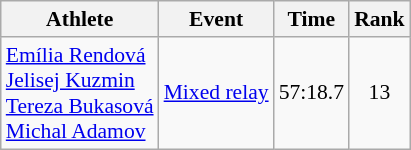<table class="wikitable" style="font-size:90%">
<tr>
<th>Athlete</th>
<th>Event</th>
<th>Time</th>
<th>Rank</th>
</tr>
<tr align=center>
<td align=left><a href='#'>Emília Rendová</a><br><a href='#'>Jelisej Kuzmin</a><br><a href='#'>Tereza Bukasová</a><br><a href='#'>Michal Adamov</a></td>
<td align=left><a href='#'>Mixed relay</a></td>
<td>57:18.7</td>
<td>13</td>
</tr>
</table>
